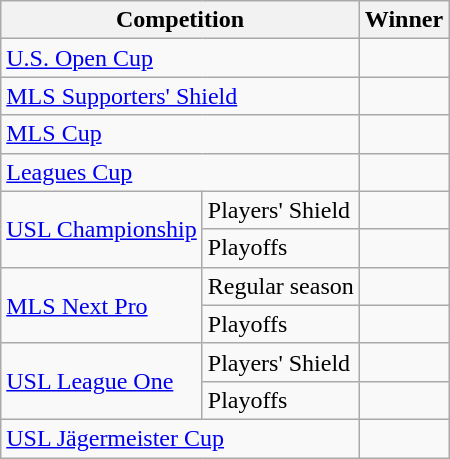<table class="wikitable">
<tr>
<th colspan=2>Competition</th>
<th>Winner</th>
</tr>
<tr>
<td colspan=2><a href='#'>U.S. Open Cup</a></td>
<td></td>
</tr>
<tr>
<td colspan=2><a href='#'>MLS Supporters' Shield</a></td>
<td></td>
</tr>
<tr>
<td colspan=2><a href='#'>MLS Cup</a></td>
<td></td>
</tr>
<tr>
<td colspan=2><a href='#'>Leagues Cup</a></td>
<td></td>
</tr>
<tr>
<td rowspan=2><a href='#'>USL Championship</a></td>
<td>Players' Shield</td>
<td></td>
</tr>
<tr>
<td>Playoffs</td>
<td></td>
</tr>
<tr>
<td rowspan=2><a href='#'>MLS Next Pro</a></td>
<td>Regular season</td>
<td></td>
</tr>
<tr>
<td>Playoffs</td>
<td></td>
</tr>
<tr>
<td rowspan=2><a href='#'>USL League One</a></td>
<td>Players' Shield</td>
<td></td>
</tr>
<tr>
<td>Playoffs</td>
<td></td>
</tr>
<tr>
<td colspan=2><a href='#'>USL Jägermeister Cup</a></td>
<td></td>
</tr>
</table>
